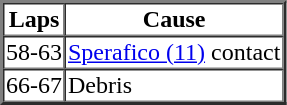<table border=2 cellspacing=0>
<tr>
<th>Laps</th>
<th>Cause</th>
</tr>
<tr>
<td>58-63</td>
<td><a href='#'>Sperafico (11)</a> contact</td>
</tr>
<tr>
<td>66-67</td>
<td>Debris</td>
</tr>
</table>
